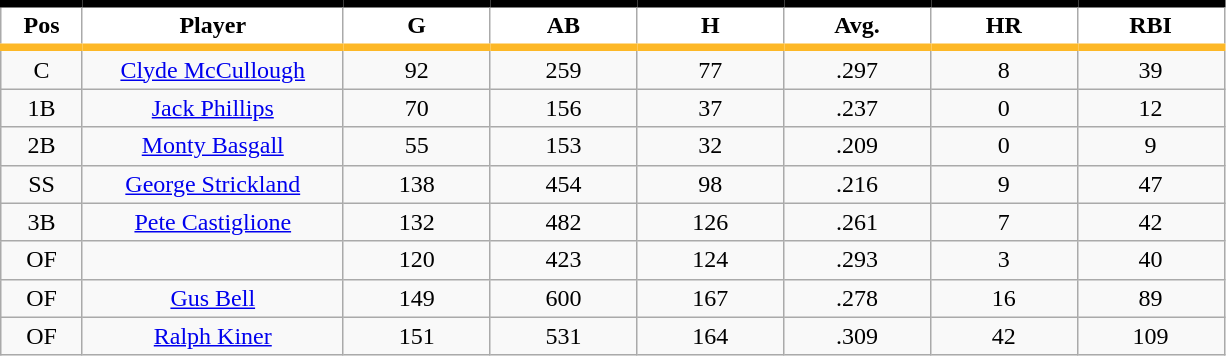<table class="wikitable sortable">
<tr>
<th style="background:#FFFFFF; border-top:#000000 5px solid; border-bottom:#FDB827 5px solid;" width="5%">Pos</th>
<th style="background:#FFFFFF; border-top:#000000 5px solid; border-bottom:#FDB827 5px solid;" width="16%">Player</th>
<th style="background:#FFFFFF; border-top:#000000 5px solid; border-bottom:#FDB827 5px solid;" width="9%">G</th>
<th style="background:#FFFFFF; border-top:#000000 5px solid; border-bottom:#FDB827 5px solid;" width="9%">AB</th>
<th style="background:#FFFFFF; border-top:#000000 5px solid; border-bottom:#FDB827 5px solid;" width="9%">H</th>
<th style="background:#FFFFFF; border-top:#000000 5px solid; border-bottom:#FDB827 5px solid;" width="9%">Avg.</th>
<th style="background:#FFFFFF; border-top:#000000 5px solid; border-bottom:#FDB827 5px solid;" width="9%">HR</th>
<th style="background:#FFFFFF; border-top:#000000 5px solid; border-bottom:#FDB827 5px solid;" width="9%">RBI</th>
</tr>
<tr align="center">
<td>C</td>
<td><a href='#'>Clyde McCullough</a></td>
<td>92</td>
<td>259</td>
<td>77</td>
<td>.297</td>
<td>8</td>
<td>39</td>
</tr>
<tr align="center">
<td>1B</td>
<td><a href='#'>Jack Phillips</a></td>
<td>70</td>
<td>156</td>
<td>37</td>
<td>.237</td>
<td>0</td>
<td>12</td>
</tr>
<tr align="center">
<td>2B</td>
<td><a href='#'>Monty Basgall</a></td>
<td>55</td>
<td>153</td>
<td>32</td>
<td>.209</td>
<td>0</td>
<td>9</td>
</tr>
<tr align="center">
<td>SS</td>
<td><a href='#'>George Strickland</a></td>
<td>138</td>
<td>454</td>
<td>98</td>
<td>.216</td>
<td>9</td>
<td>47</td>
</tr>
<tr align="center">
<td>3B</td>
<td><a href='#'>Pete Castiglione</a></td>
<td>132</td>
<td>482</td>
<td>126</td>
<td>.261</td>
<td>7</td>
<td>42</td>
</tr>
<tr align="center">
<td>OF</td>
<td></td>
<td>120</td>
<td>423</td>
<td>124</td>
<td>.293</td>
<td>3</td>
<td>40</td>
</tr>
<tr align="center">
<td>OF</td>
<td><a href='#'>Gus Bell</a></td>
<td>149</td>
<td>600</td>
<td>167</td>
<td>.278</td>
<td>16</td>
<td>89</td>
</tr>
<tr align="center">
<td>OF</td>
<td><a href='#'>Ralph Kiner</a></td>
<td>151</td>
<td>531</td>
<td>164</td>
<td>.309</td>
<td>42</td>
<td>109</td>
</tr>
</table>
